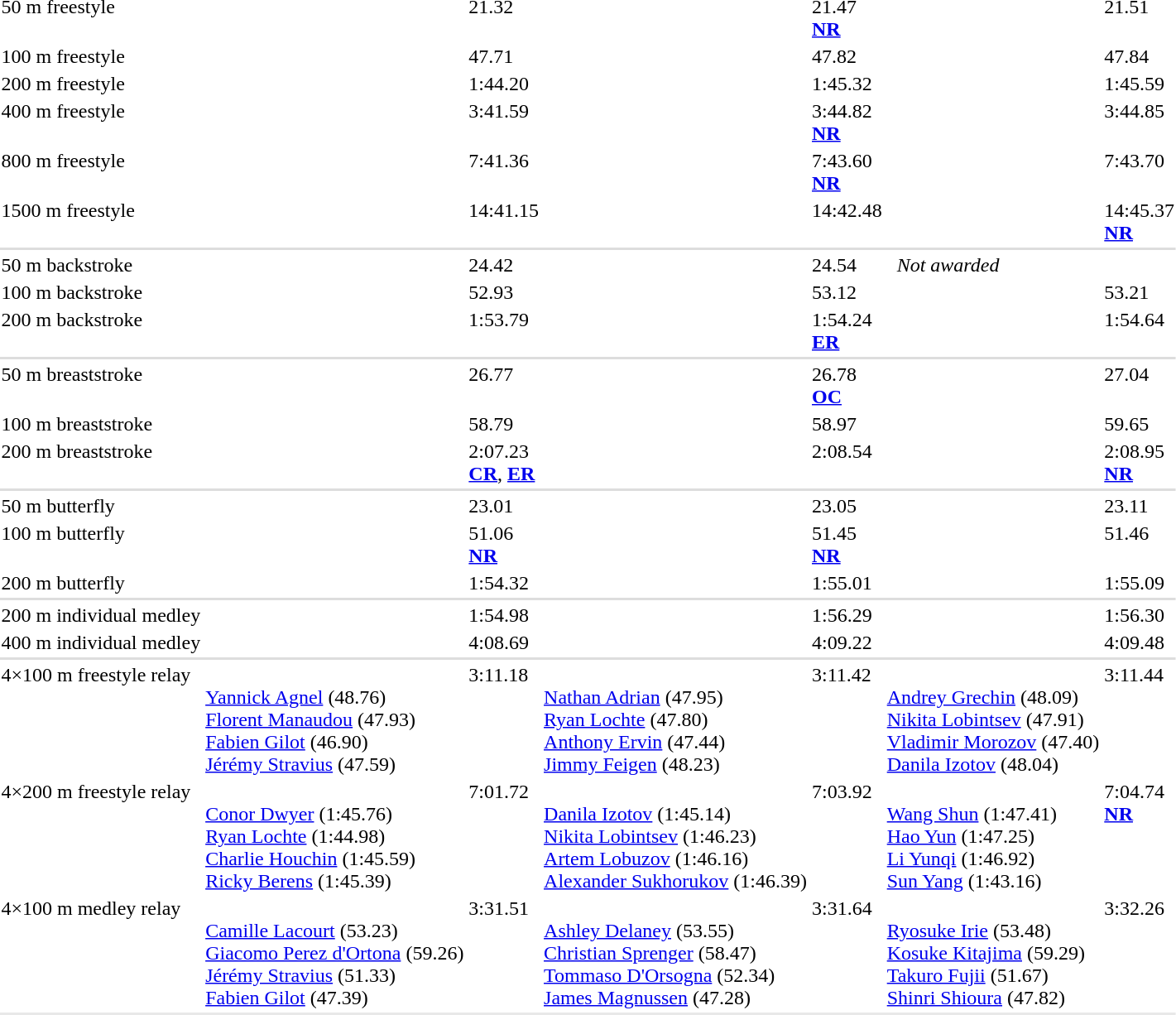<table>
<tr valign="top">
<td>50 m freestyle<br><div></div></td>
<td></td>
<td>21.32</td>
<td></td>
<td>21.47<br><strong><a href='#'>NR</a></strong></td>
<td></td>
<td>21.51</td>
</tr>
<tr valign="top">
<td>100 m freestyle<br><div></div></td>
<td></td>
<td>47.71</td>
<td></td>
<td>47.82</td>
<td></td>
<td>47.84</td>
</tr>
<tr valign="top">
<td>200 m freestyle<br><div></div></td>
<td></td>
<td>1:44.20</td>
<td></td>
<td>1:45.32</td>
<td></td>
<td>1:45.59</td>
</tr>
<tr valign="top">
<td>400 m freestyle<br><div></div></td>
<td></td>
<td>3:41.59</td>
<td></td>
<td>3:44.82<br><strong><a href='#'>NR</a></strong></td>
<td></td>
<td>3:44.85</td>
</tr>
<tr valign="top">
<td>800 m freestyle<br><div></div></td>
<td></td>
<td>7:41.36</td>
<td></td>
<td>7:43.60<br><strong><a href='#'>NR</a></strong></td>
<td></td>
<td>7:43.70</td>
</tr>
<tr valign="top">
<td>1500 m freestyle<div></div></td>
<td></td>
<td>14:41.15</td>
<td></td>
<td>14:42.48</td>
<td></td>
<td>14:45.37<br><strong><a href='#'>NR</a></strong></td>
</tr>
<tr style="background:#ddd;">
<td colspan=7></td>
</tr>
<tr valign="top">
<td>50 m backstroke<div></div></td>
<td></td>
<td>24.42</td>
<td><br></td>
<td>24.54</td>
<td colspan=3>  <em>Not awarded</em></td>
</tr>
<tr valign="top">
<td>100 m backstroke<br><div></div></td>
<td></td>
<td>52.93</td>
<td></td>
<td>53.12</td>
<td></td>
<td>53.21</td>
</tr>
<tr valign="top">
<td>200 m backstroke<br><div></div></td>
<td></td>
<td>1:53.79</td>
<td></td>
<td>1:54.24<br><strong><a href='#'>ER</a></strong></td>
<td></td>
<td>1:54.64</td>
</tr>
<tr style="background:#ddd;">
<td colspan=7></td>
</tr>
<tr valign="top">
<td>50 m breaststroke<br><div></div></td>
<td></td>
<td>26.77</td>
<td></td>
<td>26.78<br><strong><a href='#'>OC</a></strong></td>
<td></td>
<td>27.04</td>
</tr>
<tr valign="top">
<td>100 m breaststroke<br><div></div></td>
<td></td>
<td>58.79</td>
<td></td>
<td>58.97</td>
<td></td>
<td>59.65</td>
</tr>
<tr valign="top">
<td>200 m breaststroke<br><div></div></td>
<td></td>
<td>2:07.23<br><strong><a href='#'>CR</a></strong>, <strong><a href='#'>ER</a></strong></td>
<td></td>
<td>2:08.54</td>
<td></td>
<td>2:08.95<br><strong><a href='#'>NR</a></strong></td>
</tr>
<tr style="background:#ddd;">
<td colspan=7></td>
</tr>
<tr valign="top">
<td>50 m butterfly<br><div></div></td>
<td></td>
<td>23.01</td>
<td></td>
<td>23.05</td>
<td></td>
<td>23.11</td>
</tr>
<tr valign="top">
<td>100 m butterfly<br><div></div></td>
<td></td>
<td>51.06<br><strong><a href='#'>NR</a></strong></td>
<td></td>
<td>51.45<br><strong><a href='#'>NR</a></strong></td>
<td></td>
<td>51.46</td>
</tr>
<tr valign="top">
<td>200 m butterfly<br><div></div></td>
<td></td>
<td>1:54.32</td>
<td></td>
<td>1:55.01</td>
<td></td>
<td>1:55.09</td>
</tr>
<tr style="background:#ddd;">
<td colspan=7></td>
</tr>
<tr valign="top">
<td>200 m individual medley<br><div></div></td>
<td></td>
<td>1:54.98</td>
<td></td>
<td>1:56.29</td>
<td></td>
<td>1:56.30</td>
</tr>
<tr valign="top">
<td>400 m individual medley<div></div></td>
<td></td>
<td>4:08.69</td>
<td></td>
<td>4:09.22</td>
<td></td>
<td>4:09.48</td>
</tr>
<tr style="background:#ddd;">
<td colspan=7></td>
</tr>
<tr valign="top">
<td>4×100 m freestyle relay<br><div></div></td>
<td><br><a href='#'>Yannick Agnel</a> (48.76)<br><a href='#'>Florent Manaudou</a> (47.93)<br><a href='#'>Fabien Gilot</a> (46.90)<br><a href='#'>Jérémy Stravius</a> (47.59)</td>
<td>3:11.18</td>
<td><br><a href='#'>Nathan Adrian</a> (47.95)<br><a href='#'>Ryan Lochte</a> (47.80)<br><a href='#'>Anthony Ervin</a> (47.44)<br><a href='#'>Jimmy Feigen</a> (48.23)</td>
<td>3:11.42</td>
<td><br><a href='#'>Andrey Grechin</a> (48.09)<br><a href='#'>Nikita Lobintsev</a> (47.91)<br><a href='#'>Vladimir Morozov</a> (47.40)<br><a href='#'>Danila Izotov</a> (48.04)</td>
<td>3:11.44</td>
</tr>
<tr valign="top">
<td>4×200 m freestyle relay<br><div></div></td>
<td><br><a href='#'>Conor Dwyer</a> (1:45.76)<br><a href='#'>Ryan Lochte</a> (1:44.98)<br><a href='#'>Charlie Houchin</a> (1:45.59)<br><a href='#'>Ricky Berens</a> (1:45.39)</td>
<td>7:01.72</td>
<td><br><a href='#'>Danila Izotov</a> (1:45.14)<br><a href='#'>Nikita Lobintsev</a> (1:46.23)<br><a href='#'>Artem Lobuzov</a> (1:46.16)<br><a href='#'>Alexander Sukhorukov</a> (1:46.39)</td>
<td>7:03.92</td>
<td><br><a href='#'>Wang Shun</a> (1:47.41)<br><a href='#'>Hao Yun</a> (1:47.25)<br><a href='#'>Li Yunqi</a> (1:46.92)<br><a href='#'>Sun Yang</a> (1:43.16)</td>
<td>7:04.74<br><strong><a href='#'>NR</a></strong></td>
</tr>
<tr valign="top">
<td>4×100 m medley relay<div></div></td>
<td><br><a href='#'>Camille Lacourt</a> (53.23)<br><a href='#'>Giacomo Perez d'Ortona</a> (59.26) <br><a href='#'>Jérémy Stravius</a> (51.33)<br><a href='#'>Fabien Gilot</a> (47.39)</td>
<td>3:31.51</td>
<td><br><a href='#'>Ashley Delaney</a> (53.55) <br><a href='#'>Christian Sprenger</a> (58.47)<br><a href='#'>Tommaso D'Orsogna</a> (52.34)<br><a href='#'>James Magnussen</a> (47.28)</td>
<td>3:31.64</td>
<td><br><a href='#'>Ryosuke Irie</a> (53.48) <br><a href='#'>Kosuke Kitajima</a> (59.29)<br><a href='#'>Takuro Fujii</a> (51.67)<br><a href='#'>Shinri Shioura</a> (47.82)</td>
<td>3:32.26</td>
</tr>
<tr style="background:#e8e8e8;">
<td colspan=7></td>
</tr>
</table>
